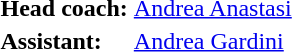<table>
<tr>
<td><strong>Head coach:</strong></td>
<td><a href='#'>Andrea Anastasi</a></td>
</tr>
<tr>
<td><strong>Assistant:</strong></td>
<td><a href='#'>Andrea Gardini</a></td>
</tr>
</table>
